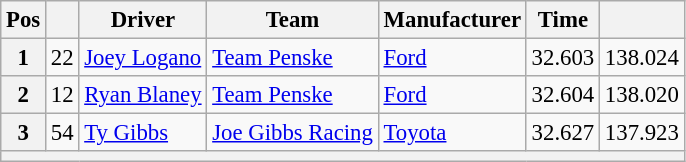<table class="wikitable" style="font-size:95%">
<tr>
<th>Pos</th>
<th></th>
<th>Driver</th>
<th>Team</th>
<th>Manufacturer</th>
<th>Time</th>
<th></th>
</tr>
<tr>
<th>1</th>
<td>22</td>
<td><a href='#'>Joey Logano</a></td>
<td><a href='#'>Team Penske</a></td>
<td><a href='#'>Ford</a></td>
<td>32.603</td>
<td>138.024</td>
</tr>
<tr>
<th>2</th>
<td>12</td>
<td><a href='#'>Ryan Blaney</a></td>
<td><a href='#'>Team Penske</a></td>
<td><a href='#'>Ford</a></td>
<td>32.604</td>
<td>138.020</td>
</tr>
<tr>
<th>3</th>
<td>54</td>
<td><a href='#'>Ty Gibbs</a></td>
<td><a href='#'>Joe Gibbs Racing</a></td>
<td><a href='#'>Toyota</a></td>
<td>32.627</td>
<td>137.923</td>
</tr>
<tr>
<th colspan="7"></th>
</tr>
</table>
